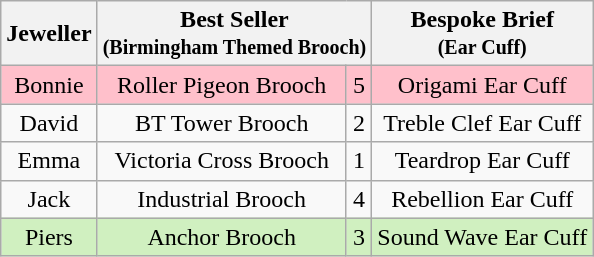<table class="wikitable" style="text-align:center;">
<tr>
<th>Jeweller</th>
<th colspan="2">Best Seller<br><small>(Birmingham Themed Brooch)</small></th>
<th>Bespoke Brief<br><small>(Ear Cuff)</small></th>
</tr>
<tr style="background:Pink">
<td>Bonnie</td>
<td>Roller Pigeon Brooch</td>
<td>5</td>
<td>Origami Ear Cuff</td>
</tr>
<tr>
<td>David</td>
<td>BT Tower Brooch</td>
<td>2</td>
<td>Treble Clef Ear Cuff</td>
</tr>
<tr>
<td>Emma</td>
<td>Victoria Cross Brooch</td>
<td>1</td>
<td>Teardrop Ear Cuff</td>
</tr>
<tr>
<td>Jack</td>
<td>Industrial Brooch</td>
<td>4</td>
<td>Rebellion Ear Cuff</td>
</tr>
<tr style="background:#d0f0c0">
<td>Piers</td>
<td>Anchor Brooch</td>
<td>3</td>
<td>Sound Wave Ear Cuff</td>
</tr>
</table>
